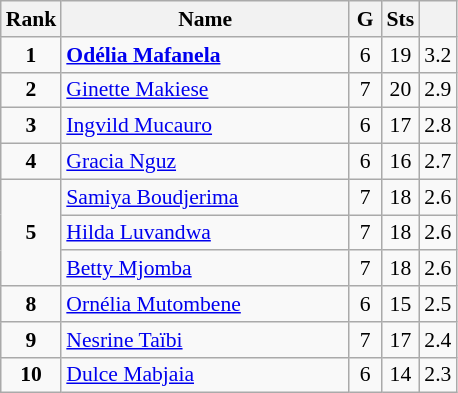<table class="wikitable" style="text-align:center; font-size:90%;">
<tr>
<th width=10px>Rank</th>
<th width=185px>Name</th>
<th width=15px>G</th>
<th width=10px>Sts</th>
<th width=10px></th>
</tr>
<tr>
<td><strong>1</strong></td>
<td align=left> <strong><a href='#'>Odélia Mafanela</a></strong></td>
<td>6</td>
<td>19</td>
<td>3.2</td>
</tr>
<tr>
<td><strong>2</strong></td>
<td align=left> <a href='#'>Ginette Makiese</a></td>
<td>7</td>
<td>20</td>
<td>2.9</td>
</tr>
<tr>
<td><strong>3</strong></td>
<td align=left> <a href='#'>Ingvild Mucauro</a></td>
<td>6</td>
<td>17</td>
<td>2.8</td>
</tr>
<tr>
<td><strong>4</strong></td>
<td align=left> <a href='#'>Gracia Nguz</a></td>
<td>6</td>
<td>16</td>
<td>2.7</td>
</tr>
<tr>
<td rowspan=3><strong>5</strong></td>
<td align=left> <a href='#'>Samiya Boudjerima</a></td>
<td>7</td>
<td>18</td>
<td>2.6</td>
</tr>
<tr>
<td align=left> <a href='#'>Hilda Luvandwa</a></td>
<td>7</td>
<td>18</td>
<td>2.6</td>
</tr>
<tr>
<td align=left> <a href='#'>Betty Mjomba</a></td>
<td>7</td>
<td>18</td>
<td>2.6</td>
</tr>
<tr>
<td><strong>8</strong></td>
<td align=left> <a href='#'>Ornélia Mutombene</a></td>
<td>6</td>
<td>15</td>
<td>2.5</td>
</tr>
<tr>
<td><strong>9</strong></td>
<td align=left> <a href='#'>Nesrine Taïbi</a></td>
<td>7</td>
<td>17</td>
<td>2.4</td>
</tr>
<tr>
<td><strong>10</strong></td>
<td align=left> <a href='#'>Dulce Mabjaia</a></td>
<td>6</td>
<td>14</td>
<td>2.3</td>
</tr>
</table>
